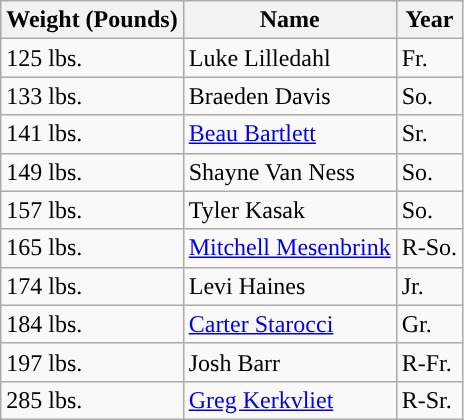<table class="wikitable">
<tr>
<th>Weight (Pounds)</th>
<th>Name</th>
<th>Year</th>
</tr>
<tr>
<td>125 lbs.</td>
<td>Luke Lilledahl</td>
<td>Fr.</td>
</tr>
<tr>
<td>133 lbs.</td>
<td>Braeden Davis</td>
<td>So.</td>
</tr>
<tr>
<td>141 lbs.</td>
<td><a href='#'>Beau Bartlett</a></td>
<td>Sr.</td>
</tr>
<tr>
<td>149 lbs.</td>
<td>Shayne Van Ness</td>
<td>So.</td>
</tr>
<tr>
<td>157 lbs.</td>
<td>Tyler Kasak</td>
<td>So.</td>
</tr>
<tr>
<td>165 lbs.</td>
<td><a href='#'>Mitchell Mesenbrink</a></td>
<td>R-So.</td>
</tr>
<tr>
<td>174 lbs.</td>
<td>Levi Haines</td>
<td>Jr.</td>
</tr>
<tr>
<td>184 lbs.</td>
<td><a href='#'>Carter Starocci</a></td>
<td>Gr.</td>
</tr>
<tr>
<td>197 lbs.</td>
<td>Josh Barr</td>
<td>R-Fr.</td>
</tr>
<tr>
<td>285 lbs.</td>
<td><a href='#'>Greg Kerkvliet</a></td>
<td>R-Sr.</td>
</tr>
</table>
